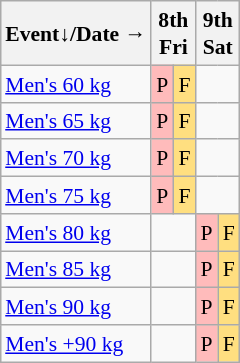<table class="wikitable" style="margin:0.5em auto; font-size:90%; line-height:1.25em; text-align:center">
<tr>
<th>Event↓/Date →</th>
<th colspan=2>8th<br>Fri</th>
<th colspan=2>9th<br>Sat</th>
</tr>
<tr>
<td align="left"><a href='#'>Men's 60 kg</a></td>
<td bgcolor="#FFBBBB">P</td>
<td bgcolor="#FFDF80">F</td>
<td colspan=2></td>
</tr>
<tr>
<td align="left"><a href='#'>Men's 65 kg</a></td>
<td bgcolor="#FFBBBB">P</td>
<td bgcolor="#FFDF80">F</td>
<td colspan=2></td>
</tr>
<tr>
<td align="left"><a href='#'>Men's 70 kg</a></td>
<td bgcolor="#FFBBBB">P</td>
<td bgcolor="#FFDF80">F</td>
<td colspan=2></td>
</tr>
<tr>
<td align="left"><a href='#'>Men's 75 kg</a></td>
<td bgcolor="#FFBBBB">P</td>
<td bgcolor="#FFDF80">F</td>
<td colspan=2></td>
</tr>
<tr>
<td align="left"><a href='#'>Men's 80 kg</a></td>
<td colspan=2></td>
<td bgcolor="#FFBBBB">P</td>
<td bgcolor="#FFDF80">F</td>
</tr>
<tr>
<td align="left"><a href='#'>Men's 85 kg</a></td>
<td colspan=2></td>
<td bgcolor="#FFBBBB">P</td>
<td bgcolor="#FFDF80">F</td>
</tr>
<tr>
<td align="left"><a href='#'>Men's 90 kg</a></td>
<td colspan=2></td>
<td bgcolor="#FFBBBB">P</td>
<td bgcolor="#FFDF80">F</td>
</tr>
<tr>
<td align="left"><a href='#'>Men's +90 kg</a></td>
<td colspan=2></td>
<td bgcolor="#FFBBBB">P</td>
<td bgcolor="#FFDF80">F</td>
</tr>
</table>
